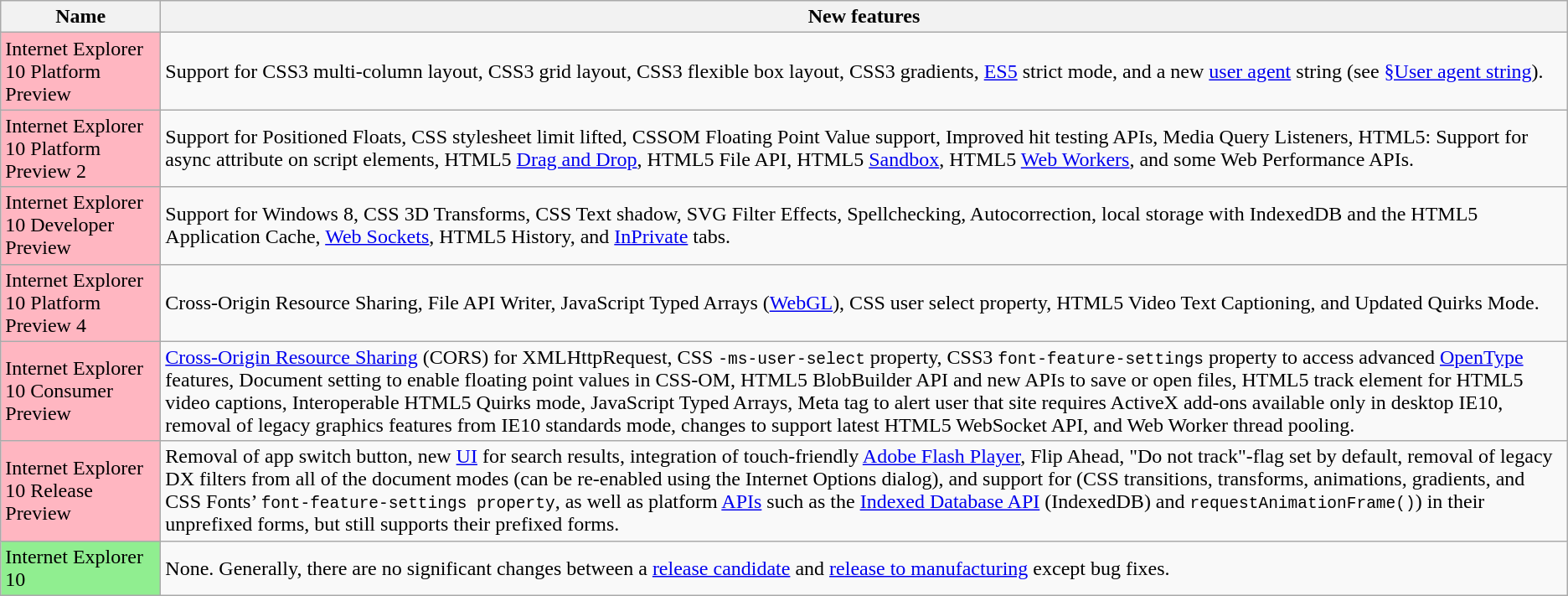<table class="wikitable">
<tr>
<th style="width:120px">Name</th>
<th>New features</th>
</tr>
<tr>
<td style="background:LightPink">Internet Explorer 10 Platform Preview</td>
<td>Support for CSS3 multi-column layout, CSS3 grid layout, CSS3 flexible box layout, CSS3 gradients, <a href='#'>ES5</a> strict mode, and a new <a href='#'>user agent</a> string (see <a href='#'>§User agent string</a>).</td>
</tr>
<tr>
<td style="background:LightPink">Internet Explorer 10 Platform Preview 2</td>
<td>Support for Positioned Floats, CSS stylesheet limit lifted, CSSOM Floating Point Value support, Improved hit testing APIs, Media Query Listeners, HTML5: Support for async attribute on script elements, HTML5 <a href='#'>Drag and Drop</a>, HTML5 File API, HTML5 <a href='#'>Sandbox</a>, HTML5 <a href='#'>Web Workers</a>, and some Web Performance APIs.</td>
</tr>
<tr>
<td style="background:LightPink">Internet Explorer 10 Developer Preview</td>
<td>Support for Windows 8, CSS 3D Transforms, CSS Text shadow, SVG Filter Effects, Spellchecking, Autocorrection, local storage with IndexedDB and the HTML5 Application Cache, <a href='#'>Web Sockets</a>, HTML5 History, and <a href='#'>InPrivate</a> tabs.</td>
</tr>
<tr>
<td style="background:LightPink">Internet Explorer 10 Platform Preview 4</td>
<td>Cross-Origin Resource Sharing, File API Writer, JavaScript Typed Arrays (<a href='#'>WebGL</a>), CSS user select property, HTML5 Video Text Captioning, and Updated Quirks Mode.</td>
</tr>
<tr>
<td style="background:LightPink">Internet Explorer 10 Consumer Preview</td>
<td><a href='#'>Cross-Origin Resource Sharing</a> (CORS) for XMLHttpRequest, CSS <code>-ms-user-select</code> property, CSS3 <code>font-feature-settings</code> property to access advanced <a href='#'>OpenType</a> features, Document setting to enable floating point values in CSS-OM, HTML5 BlobBuilder API and new APIs to save or open files, HTML5 track element for HTML5 video captions, Interoperable HTML5 Quirks mode, JavaScript Typed Arrays, Meta tag to alert user that site requires ActiveX add-ons available only in desktop IE10, removal of legacy graphics features from IE10 standards mode, changes to support latest HTML5 WebSocket API, and Web Worker thread pooling.</td>
</tr>
<tr>
<td style="background:LightPink">Internet Explorer 10 Release Preview</td>
<td>Removal of app switch button, new <a href='#'>UI</a> for search results, integration of touch-friendly <a href='#'>Adobe Flash Player</a>, Flip Ahead, "Do not track"-flag set by default, removal of legacy DX filters from all of the document modes (can be re-enabled using the Internet Options dialog), and support for (CSS transitions, transforms, animations, gradients, and CSS Fonts’ <code>font-feature-settings property</code>, as well as platform <a href='#'>APIs</a> such as the <a href='#'>Indexed Database API</a> (IndexedDB) and <code>requestAnimationFrame()</code>) in their unprefixed forms, but still supports their prefixed forms.</td>
</tr>
<tr>
<td style="background:LightGreen">Internet Explorer 10</td>
<td>None. Generally, there are no significant changes between a <a href='#'>release candidate</a> and <a href='#'>release to manufacturing</a> except bug fixes.</td>
</tr>
</table>
